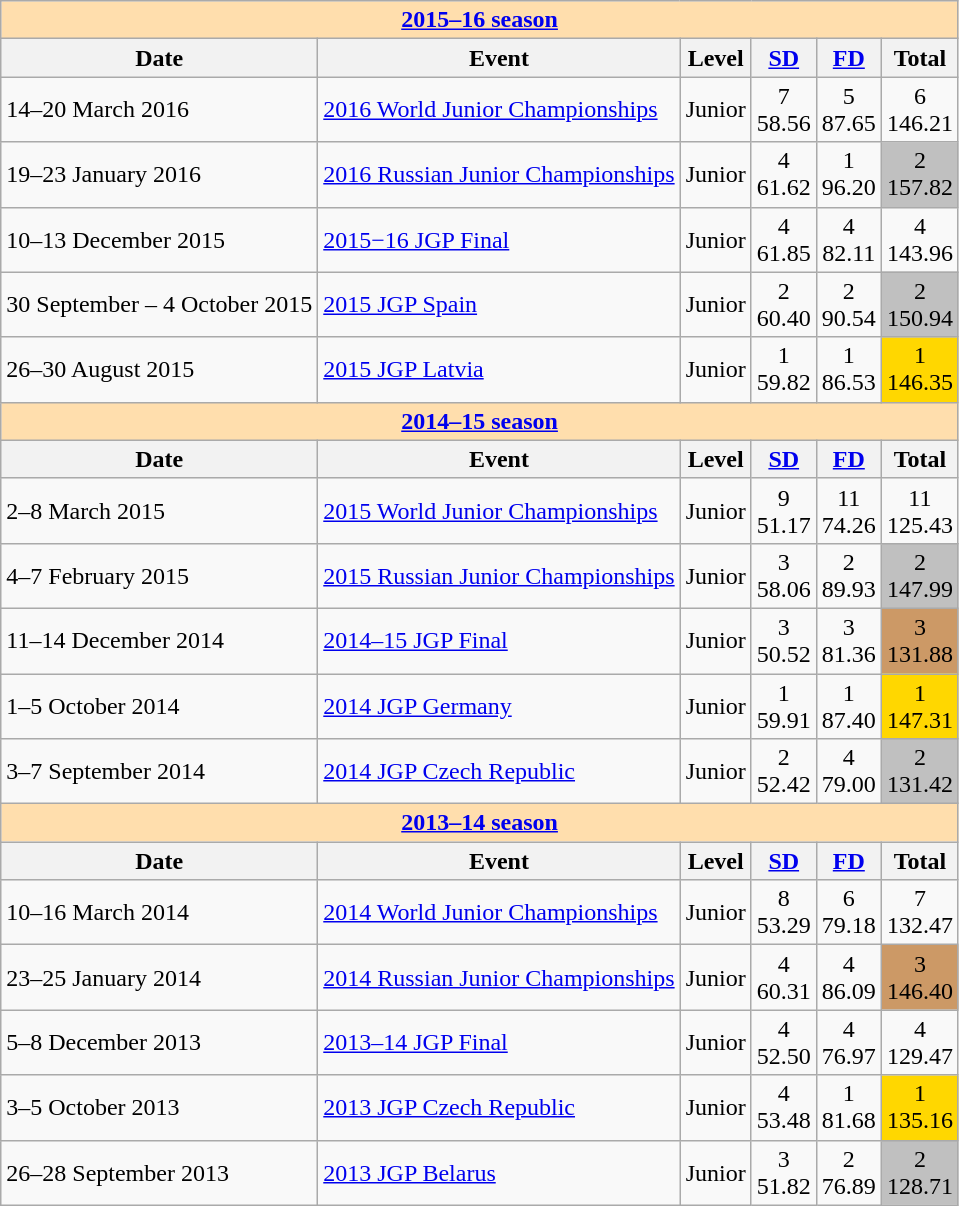<table class="wikitable">
<tr>
<td style="background-color: #ffdead; " colspan=8 align=center><a href='#'><strong>2015–16 season</strong></a></td>
</tr>
<tr>
<th>Date</th>
<th>Event</th>
<th>Level</th>
<th><a href='#'>SD</a></th>
<th><a href='#'>FD</a></th>
<th>Total</th>
</tr>
<tr>
<td>14–20 March 2016</td>
<td><a href='#'>2016 World Junior Championships</a></td>
<td>Junior</td>
<td align=center>7 <br> 58.56</td>
<td align=center>5 <br> 87.65</td>
<td align=center>6 <br> 146.21</td>
</tr>
<tr>
<td>19–23 January 2016</td>
<td><a href='#'>2016 Russian Junior Championships</a></td>
<td>Junior</td>
<td align=center>4 <br> 61.62</td>
<td align=center>1 <br> 96.20</td>
<td align=center bgcolor=silver>2 <br> 157.82</td>
</tr>
<tr>
<td>10–13 December 2015</td>
<td><a href='#'>2015−16 JGP Final</a></td>
<td>Junior</td>
<td align=center>4 <br> 61.85</td>
<td align=center>4 <br> 82.11</td>
<td align=center>4 <br> 143.96</td>
</tr>
<tr>
<td>30 September – 4 October 2015</td>
<td><a href='#'>2015 JGP Spain</a></td>
<td>Junior</td>
<td align=center>2 <br> 60.40</td>
<td align=center>2 <br> 90.54</td>
<td align=center bgcolor=silver>2 <br> 150.94</td>
</tr>
<tr>
<td>26–30 August 2015</td>
<td><a href='#'>2015 JGP Latvia</a></td>
<td>Junior</td>
<td align=center>1 <br> 59.82</td>
<td align=center>1 <br> 86.53</td>
<td align=center bgcolor=gold>1 <br> 146.35</td>
</tr>
<tr>
<td style="background-color: #ffdead; " colspan=8 align=center><a href='#'><strong>2014–15 season</strong></a></td>
</tr>
<tr>
<th>Date</th>
<th>Event</th>
<th>Level</th>
<th><a href='#'>SD</a></th>
<th><a href='#'>FD</a></th>
<th>Total</th>
</tr>
<tr>
<td>2–8 March 2015</td>
<td><a href='#'>2015 World Junior Championships</a></td>
<td>Junior</td>
<td align=center>9 <br> 51.17</td>
<td align=center>11 <br> 74.26</td>
<td align=center>11 <br> 125.43</td>
</tr>
<tr>
<td>4–7 February 2015</td>
<td><a href='#'>2015 Russian Junior Championships</a></td>
<td>Junior</td>
<td align=center>3 <br> 58.06</td>
<td align=center>2 <br> 89.93</td>
<td align=center bgcolor=silver>2 <br> 147.99</td>
</tr>
<tr>
<td>11–14 December 2014</td>
<td><a href='#'>2014–15 JGP Final</a></td>
<td>Junior</td>
<td align=center>3 <br> 50.52</td>
<td align=center>3 <br> 81.36</td>
<td align=center bgcolor=cc9966>3 <br> 131.88</td>
</tr>
<tr>
<td>1–5 October 2014</td>
<td><a href='#'>2014 JGP Germany</a></td>
<td>Junior</td>
<td align=center>1 <br> 59.91</td>
<td align=center>1 <br> 87.40</td>
<td align=center bgcolor=gold>1 <br> 147.31</td>
</tr>
<tr>
<td>3–7 September  2014</td>
<td><a href='#'>2014 JGP Czech Republic</a></td>
<td>Junior</td>
<td align=center>2 <br> 52.42</td>
<td align=center>4 <br> 79.00</td>
<td align=center bgcolor=silver>2 <br> 131.42</td>
</tr>
<tr>
<td style="background-color: #ffdead; " colspan=8 align=center><a href='#'><strong>2013–14 season</strong></a></td>
</tr>
<tr>
<th>Date</th>
<th>Event</th>
<th>Level</th>
<th><a href='#'>SD</a></th>
<th><a href='#'>FD</a></th>
<th>Total</th>
</tr>
<tr>
<td>10–16 March 2014</td>
<td><a href='#'>2014 World Junior Championships</a></td>
<td>Junior</td>
<td align=center>8 <br> 53.29</td>
<td align=center>6 <br> 79.18</td>
<td align=center>7 <br> 132.47</td>
</tr>
<tr>
<td>23–25 January 2014</td>
<td><a href='#'>2014 Russian Junior Championships</a></td>
<td>Junior</td>
<td align=center>4 <br> 60.31</td>
<td align=center>4 <br> 86.09</td>
<td align=center bgcolor=cc9966>3 <br> 146.40</td>
</tr>
<tr>
<td>5–8 December 2013</td>
<td><a href='#'>2013–14 JGP Final</a></td>
<td>Junior</td>
<td align=center>4 <br> 52.50</td>
<td align=center>4 <br> 76.97</td>
<td align=center>4 <br> 129.47</td>
</tr>
<tr>
<td>3–5 October 2013</td>
<td><a href='#'>2013 JGP Czech Republic</a></td>
<td>Junior</td>
<td align=center>4 <br> 53.48</td>
<td align=center>1 <br> 81.68</td>
<td align=center bgcolor=gold>1 <br> 135.16</td>
</tr>
<tr>
<td>26–28 September 2013</td>
<td><a href='#'>2013 JGP Belarus</a></td>
<td>Junior</td>
<td align=center>3 <br> 51.82</td>
<td align=center>2 <br> 76.89</td>
<td align=center bgcolor=silver>2 <br> 128.71</td>
</tr>
</table>
